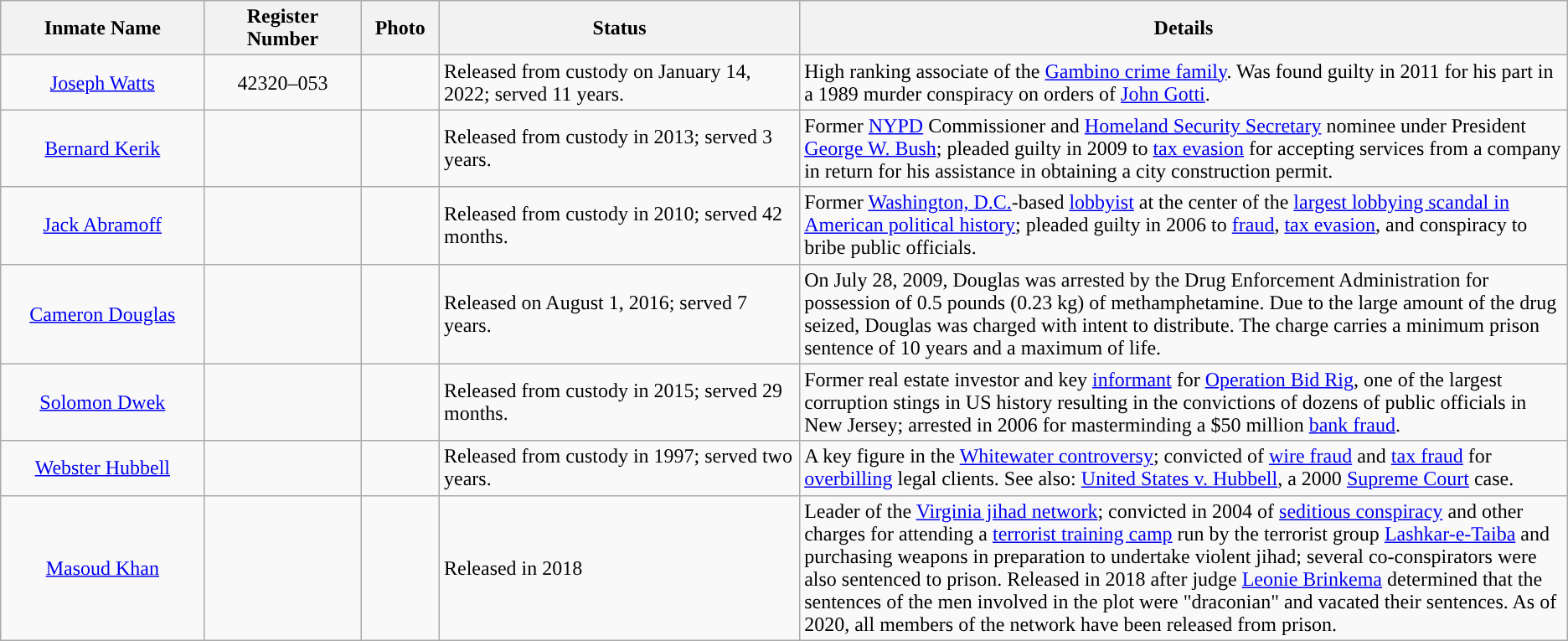<table class="wikitable sortable">
<tr>
<th width=13%>Inmate Name</th>
<th width=10%>Register Number</th>
<th width=5%>Photo</th>
<th width=23%>Status</th>
<th width=54%>Details</th>
</tr>
<tr>
<td align="center"><a href='#'>Joseph Watts</a></td>
<td align="center">42320–053</td>
<td></td>
<td>Released from custody on January 14, 2022; served 11 years.</td>
<td>High ranking associate of the <a href='#'>Gambino crime family</a>. Was found guilty in 2011 for his part in a 1989 murder conspiracy on orders of <a href='#'>John Gotti</a>.</td>
</tr>
<tr>
<td align="center"><a href='#'>Bernard Kerik</a></td>
<td align="center"></td>
<td></td>
<td>Released from custody in 2013; served 3 years.</td>
<td>Former <a href='#'>NYPD</a> Commissioner and <a href='#'>Homeland Security Secretary</a> nominee under President <a href='#'>George W. Bush</a>; pleaded guilty in 2009 to <a href='#'>tax evasion</a> for accepting services from a company in return for his assistance in obtaining a city construction permit.</td>
</tr>
<tr>
<td align="center"><a href='#'>Jack Abramoff</a></td>
<td align="center"></td>
<td></td>
<td>Released from custody in 2010; served 42 months.</td>
<td>Former <a href='#'>Washington, D.C.</a>-based <a href='#'>lobbyist</a> at the center of the <a href='#'>largest lobbying scandal in American political history</a>; pleaded guilty in 2006 to <a href='#'>fraud</a>, <a href='#'>tax evasion</a>, and conspiracy to bribe public officials.</td>
</tr>
<tr>
<td align="center"><a href='#'>Cameron Douglas</a></td>
<td align="center"></td>
<td></td>
<td>Released on August 1, 2016; served 7 years.</td>
<td>On July 28, 2009, Douglas was arrested by the Drug Enforcement Administration for possession of 0.5 pounds (0.23 kg) of methamphetamine. Due to the large amount of the drug seized, Douglas was charged with intent to distribute. The charge carries a minimum prison sentence of 10 years and a maximum of life.</td>
</tr>
<tr>
<td align="center"><a href='#'>Solomon Dwek</a></td>
<td align="center"></td>
<td></td>
<td>Released from custody in 2015; served 29 months.</td>
<td>Former real estate investor and key <a href='#'>informant</a> for <a href='#'>Operation Bid Rig</a>, one of the largest corruption stings in US history resulting in the convictions of dozens of public officials in New Jersey; arrested in 2006 for masterminding a $50 million <a href='#'>bank fraud</a>.</td>
</tr>
<tr>
<td align="center"><a href='#'>Webster Hubbell</a></td>
<td align="center"></td>
<td></td>
<td>Released from custody in 1997; served two years.</td>
<td>A key figure in the <a href='#'>Whitewater controversy</a>; convicted of <a href='#'>wire fraud</a> and <a href='#'>tax fraud</a> for <a href='#'>overbilling</a> legal clients. See also: <a href='#'>United States v. Hubbell</a>, a 2000 <a href='#'>Supreme Court</a> case.</td>
</tr>
<tr>
<td align="center"><a href='#'>Masoud Khan</a></td>
<td align="center"></td>
<td></td>
<td>Released in 2018</td>
<td>Leader of the <a href='#'>Virginia jihad network</a>; convicted in 2004 of <a href='#'>seditious conspiracy</a> and other charges for attending a <a href='#'>terrorist training camp</a> run by the terrorist group <a href='#'>Lashkar-e-Taiba</a> and purchasing weapons in preparation to undertake violent jihad; several co-conspirators were also sentenced to prison. Released in 2018 after judge <a href='#'>Leonie Brinkema</a> determined that the sentences of the men involved in the plot were "draconian" and vacated their sentences. As of 2020, all members of the network have been released from prison.</td>
</tr>
</table>
